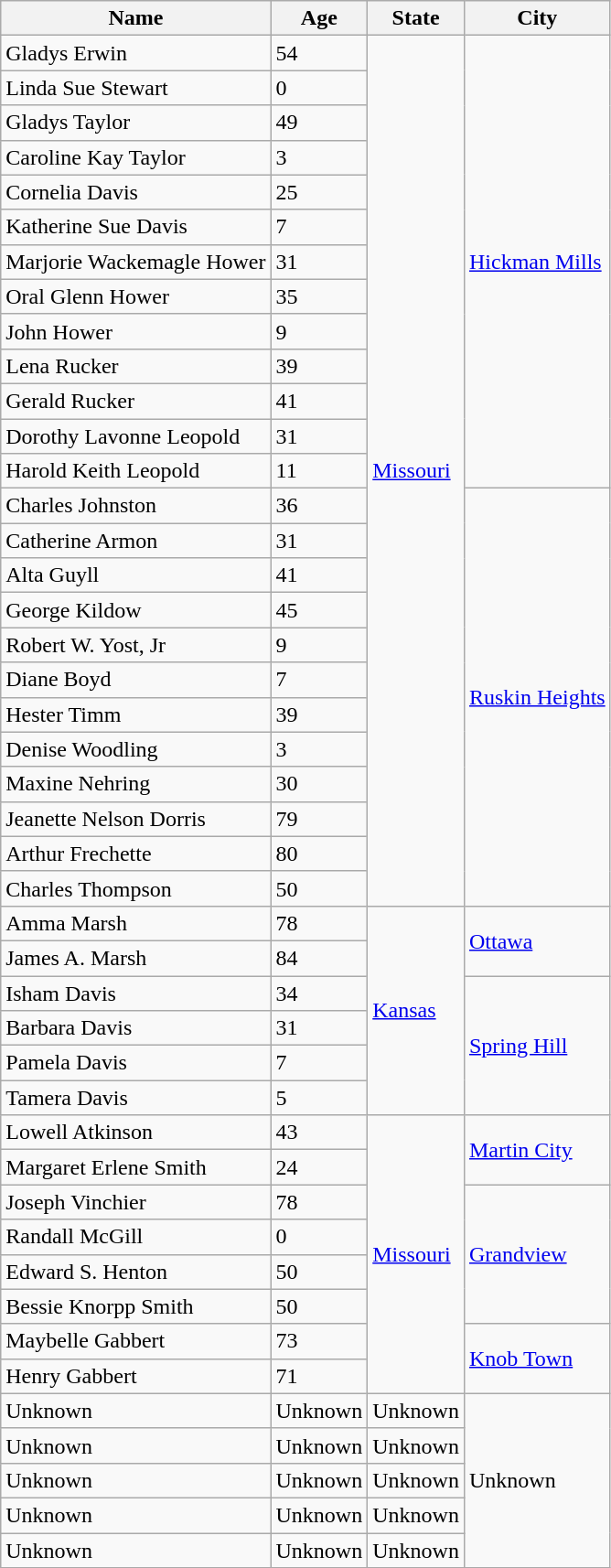<table class="wikitable sortable">
<tr>
<th>Name</th>
<th>Age</th>
<th>State</th>
<th>City</th>
</tr>
<tr>
<td>Gladys Erwin</td>
<td>54</td>
<td rowspan="25"><a href='#'>Missouri</a></td>
<td rowspan="13"><a href='#'>Hickman Mills</a></td>
</tr>
<tr>
<td>Linda Sue Stewart</td>
<td>0</td>
</tr>
<tr>
<td>Gladys Taylor</td>
<td>49</td>
</tr>
<tr>
<td>Caroline Kay Taylor</td>
<td>3</td>
</tr>
<tr>
<td>Cornelia Davis</td>
<td>25</td>
</tr>
<tr>
<td>Katherine Sue Davis</td>
<td>7</td>
</tr>
<tr>
<td>Marjorie Wackemagle Hower</td>
<td>31</td>
</tr>
<tr>
<td>Oral Glenn Hower</td>
<td>35</td>
</tr>
<tr>
<td>John Hower</td>
<td>9</td>
</tr>
<tr>
<td>Lena Rucker</td>
<td>39</td>
</tr>
<tr>
<td>Gerald Rucker</td>
<td>41</td>
</tr>
<tr>
<td>Dorothy Lavonne Leopold</td>
<td>31</td>
</tr>
<tr>
<td>Harold Keith Leopold</td>
<td>11</td>
</tr>
<tr>
<td>Charles Johnston</td>
<td>36</td>
<td rowspan="12"><a href='#'>Ruskin Heights</a></td>
</tr>
<tr>
<td>Catherine Armon</td>
<td>31</td>
</tr>
<tr>
<td>Alta Guyll</td>
<td>41</td>
</tr>
<tr>
<td>George Kildow</td>
<td>45</td>
</tr>
<tr>
<td>Robert W. Yost, Jr</td>
<td>9</td>
</tr>
<tr>
<td>Diane Boyd</td>
<td>7</td>
</tr>
<tr>
<td>Hester Timm</td>
<td>39</td>
</tr>
<tr>
<td>Denise Woodling</td>
<td>3</td>
</tr>
<tr>
<td>Maxine Nehring</td>
<td>30</td>
</tr>
<tr>
<td>Jeanette Nelson Dorris</td>
<td>79</td>
</tr>
<tr>
<td>Arthur Frechette</td>
<td>80</td>
</tr>
<tr>
<td>Charles Thompson</td>
<td>50</td>
</tr>
<tr>
<td>Amma Marsh</td>
<td>78</td>
<td rowspan="6"><a href='#'>Kansas</a></td>
<td rowspan="2"><a href='#'>Ottawa</a></td>
</tr>
<tr>
<td>James A. Marsh</td>
<td>84</td>
</tr>
<tr>
<td>Isham Davis</td>
<td>34</td>
<td rowspan="4"><a href='#'>Spring Hill</a></td>
</tr>
<tr>
<td>Barbara Davis</td>
<td>31</td>
</tr>
<tr>
<td>Pamela Davis</td>
<td>7</td>
</tr>
<tr>
<td>Tamera Davis</td>
<td>5</td>
</tr>
<tr>
<td>Lowell Atkinson</td>
<td>43</td>
<td rowspan="8"><a href='#'>Missouri</a></td>
<td rowspan="2"><a href='#'>Martin City</a></td>
</tr>
<tr>
<td>Margaret Erlene Smith</td>
<td>24</td>
</tr>
<tr>
<td>Joseph Vinchier</td>
<td>78</td>
<td rowspan="4"><a href='#'>Grandview</a></td>
</tr>
<tr>
<td>Randall McGill</td>
<td>0</td>
</tr>
<tr>
<td>Edward S. Henton</td>
<td>50</td>
</tr>
<tr>
<td>Bessie Knorpp Smith</td>
<td>50</td>
</tr>
<tr>
<td>Maybelle Gabbert</td>
<td>73</td>
<td rowspan="2"><a href='#'>Knob Town</a></td>
</tr>
<tr>
<td>Henry Gabbert</td>
<td>71</td>
</tr>
<tr>
<td>Unknown</td>
<td>Unknown</td>
<td>Unknown</td>
<td rowspan="5">Unknown</td>
</tr>
<tr>
<td>Unknown</td>
<td>Unknown</td>
<td>Unknown</td>
</tr>
<tr>
<td>Unknown</td>
<td>Unknown</td>
<td>Unknown</td>
</tr>
<tr>
<td>Unknown</td>
<td>Unknown</td>
<td>Unknown</td>
</tr>
<tr>
<td>Unknown</td>
<td>Unknown</td>
<td>Unknown</td>
</tr>
</table>
